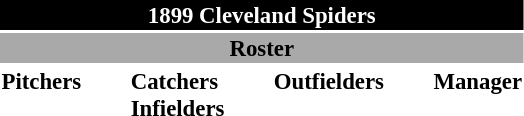<table class="toccolours" style="font-size: 95%;">
<tr>
<th colspan="10" style="background-color: #000000; color: #FFFFFF; text-align: center;">1899 Cleveland Spiders</th>
</tr>
<tr>
<td colspan="10" style="background-color: #A9A9A9; color: #000000; text-align: center;"><strong>Roster</strong></td>
</tr>
<tr>
<td valign="top"><strong>Pitchers</strong><br>










</td>
<td width="25px"></td>
<td valign="top"><strong>Catchers</strong><br>



<strong>Infielders</strong>







</td>
<td width="25px"></td>
<td valign="top"><strong>Outfielders</strong><br>





</td>
<td width="25px"></td>
<td valign="top"><strong>Manager</strong><br>
</td>
</tr>
</table>
